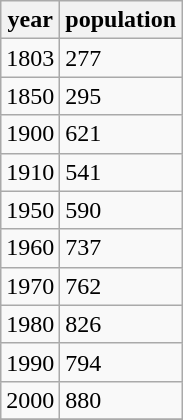<table class="wikitable">
<tr>
<th>year</th>
<th>population</th>
</tr>
<tr>
<td>1803</td>
<td>277</td>
</tr>
<tr>
<td>1850</td>
<td>295</td>
</tr>
<tr>
<td>1900</td>
<td>621</td>
</tr>
<tr>
<td>1910</td>
<td>541</td>
</tr>
<tr>
<td>1950</td>
<td>590</td>
</tr>
<tr>
<td>1960</td>
<td>737</td>
</tr>
<tr>
<td>1970</td>
<td>762</td>
</tr>
<tr>
<td>1980</td>
<td>826</td>
</tr>
<tr>
<td>1990</td>
<td>794</td>
</tr>
<tr>
<td>2000</td>
<td>880</td>
</tr>
<tr>
</tr>
</table>
